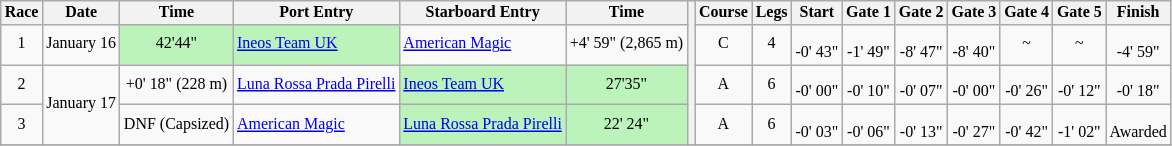<table class="wikitable" style="font-size:8pt;line-height:1;text-align: center;">
<tr>
<th>Race</th>
<th>Date</th>
<th>Time</th>
<th>Port Entry</th>
<th>Starboard Entry</th>
<th>Time</th>
<th rowspan="4"></th>
<th>Course</th>
<th>Legs</th>
<th>Start</th>
<th>Gate 1</th>
<th>Gate 2</th>
<th>Gate 3</th>
<th>Gate 4</th>
<th>Gate 5</th>
<th>Finish</th>
</tr>
<tr>
<td>1<br></td>
<td>January 16</td>
<td bgcolor="#BBF3BB">42'44"</td>
<td style="text-align: left;" bgcolor="#BBF3BB"> <a href='#'>Ineos Team UK</a></td>
<td style="text-align: left;"> <a href='#'>American Magic</a></td>
<td>+4' 59" (2,865 m)</td>
<td>C</td>
<td>4</td>
<td><br>-0' 43"</td>
<td><br>-1' 49"</td>
<td><br>-8' 47"</td>
<td><br>-8' 40"</td>
<td>~</td>
<td>~</td>
<td><br>-4' 59"</td>
</tr>
<tr>
<td>2<br></td>
<td Rowspan="2">January 17</td>
<td>+0' 18" (228 m)</td>
<td style="text-align: left;"> <a href='#'>Luna Rossa Prada Pirelli</a></td>
<td style="text-align: left;"  bgcolor="#BBF3BB"> <a href='#'>Ineos Team UK</a></td>
<td bgcolor="#BBF3BB">27'35"</td>
<td>A</td>
<td>6</td>
<td><br>-0' 00"</td>
<td><br>-0' 10"</td>
<td><br>-0' 07"</td>
<td><br>-0' 00"</td>
<td><br>-0' 26"</td>
<td><br>-0' 12"</td>
<td><br>-0' 18"</td>
</tr>
<tr>
<td>3<br></td>
<td>DNF (Capsized)</td>
<td style="text-align: left;"> <a href='#'>American Magic</a></td>
<td style="text-align: left;" bgcolor="#BBF3BB"> <a href='#'>Luna Rossa Prada Pirelli</a></td>
<td bgcolor="#BBF3BB">22' 24"</td>
<td>A</td>
<td>6</td>
<td><br>-0' 03"</td>
<td><br>-0' 06"</td>
<td><br>-0' 13"</td>
<td><br>-0' 27"</td>
<td><br>-0' 42"</td>
<td><br>-1' 02"</td>
<td><br>Awarded</td>
</tr>
<tr>
</tr>
</table>
